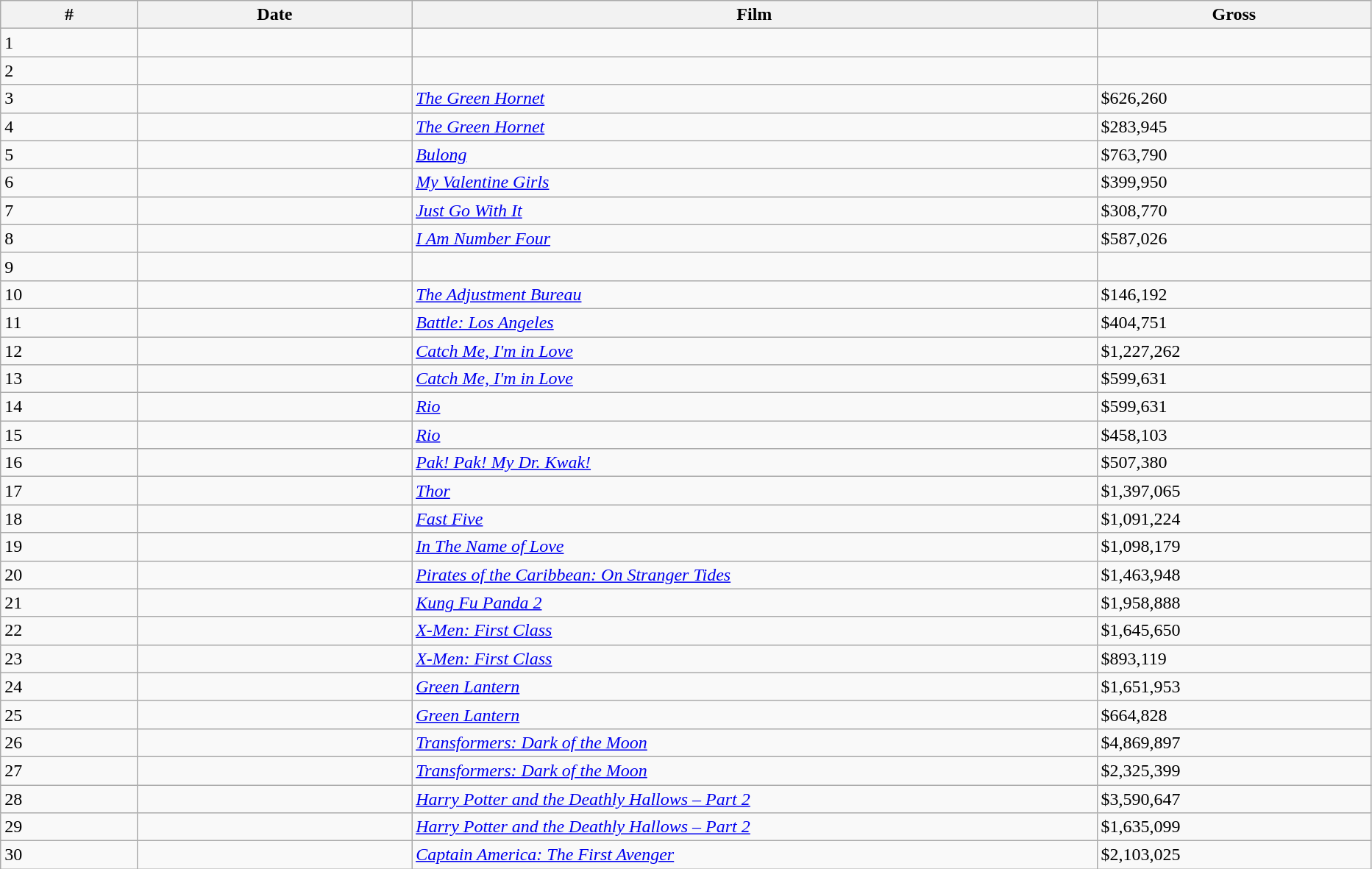<table class="wikitable sortable">
<tr>
<th width="5%">#</th>
<th width="10%">Date</th>
<th width="25%">Film</th>
<th width="10%">Gross</th>
</tr>
<tr>
<td>1</td>
<td></td>
<td></td>
<td></td>
</tr>
<tr>
<td>2</td>
<td></td>
<td></td>
<td></td>
</tr>
<tr>
<td>3</td>
<td></td>
<td><em><a href='#'>The Green Hornet</a></em></td>
<td>$626,260</td>
</tr>
<tr>
<td>4</td>
<td></td>
<td><em><a href='#'>The Green Hornet</a></em></td>
<td>$283,945</td>
</tr>
<tr>
<td>5</td>
<td></td>
<td><em><a href='#'>Bulong</a></em></td>
<td>$763,790</td>
</tr>
<tr>
<td>6</td>
<td></td>
<td><em><a href='#'>My Valentine Girls</a></em></td>
<td>$399,950</td>
</tr>
<tr>
<td>7</td>
<td></td>
<td><em><a href='#'>Just Go With It</a></em></td>
<td>$308,770</td>
</tr>
<tr>
<td>8</td>
<td></td>
<td><em><a href='#'>I Am Number Four</a></em></td>
<td>$587,026</td>
</tr>
<tr>
<td>9</td>
<td></td>
<td></td>
<td></td>
</tr>
<tr>
<td>10</td>
<td></td>
<td><em><a href='#'>The Adjustment Bureau</a></em></td>
<td>$146,192</td>
</tr>
<tr>
<td>11</td>
<td></td>
<td><em><a href='#'>Battle: Los Angeles</a></em></td>
<td>$404,751</td>
</tr>
<tr>
<td>12</td>
<td></td>
<td><em><a href='#'>Catch Me, I'm in Love</a></em></td>
<td>$1,227,262</td>
</tr>
<tr>
<td>13</td>
<td></td>
<td><em><a href='#'>Catch Me, I'm in Love</a></em></td>
<td>$599,631</td>
</tr>
<tr>
<td>14</td>
<td></td>
<td><em><a href='#'>Rio</a></em></td>
<td>$599,631</td>
</tr>
<tr>
<td>15</td>
<td></td>
<td><em><a href='#'>Rio</a></em></td>
<td>$458,103</td>
</tr>
<tr>
<td>16</td>
<td></td>
<td><em><a href='#'>Pak! Pak! My Dr. Kwak!</a></em></td>
<td>$507,380</td>
</tr>
<tr>
<td>17</td>
<td></td>
<td><em><a href='#'>Thor</a></em></td>
<td>$1,397,065</td>
</tr>
<tr>
<td>18</td>
<td></td>
<td><em><a href='#'>Fast Five</a></em></td>
<td>$1,091,224</td>
</tr>
<tr>
<td>19</td>
<td></td>
<td><em><a href='#'>In The Name of Love</a></em></td>
<td>$1,098,179</td>
</tr>
<tr>
<td>20</td>
<td></td>
<td><em><a href='#'>Pirates of the Caribbean: On Stranger Tides</a></em></td>
<td>$1,463,948</td>
</tr>
<tr>
<td>21</td>
<td></td>
<td><em><a href='#'>Kung Fu Panda 2</a></em></td>
<td>$1,958,888</td>
</tr>
<tr>
<td>22</td>
<td></td>
<td><em><a href='#'>X-Men: First Class</a></em></td>
<td>$1,645,650</td>
</tr>
<tr>
<td>23</td>
<td></td>
<td><em><a href='#'>X-Men: First Class</a></em></td>
<td>$893,119</td>
</tr>
<tr>
<td>24</td>
<td></td>
<td><em><a href='#'>Green Lantern</a></em></td>
<td>$1,651,953</td>
</tr>
<tr>
<td>25</td>
<td></td>
<td><em><a href='#'>Green Lantern</a></em></td>
<td>$664,828</td>
</tr>
<tr>
<td>26</td>
<td></td>
<td><em><a href='#'>Transformers: Dark of the Moon</a></em></td>
<td>$4,869,897</td>
</tr>
<tr>
<td>27</td>
<td></td>
<td><em><a href='#'>Transformers: Dark of the Moon</a></em></td>
<td>$2,325,399</td>
</tr>
<tr>
<td>28</td>
<td></td>
<td><em><a href='#'>Harry Potter and the Deathly Hallows – Part 2</a></em></td>
<td>$3,590,647</td>
</tr>
<tr>
<td>29</td>
<td></td>
<td><em><a href='#'>Harry Potter and the Deathly Hallows – Part 2</a></em></td>
<td>$1,635,099</td>
</tr>
<tr>
<td>30</td>
<td></td>
<td><em><a href='#'>Captain America: The First Avenger</a></em></td>
<td>$2,103,025</td>
</tr>
</table>
